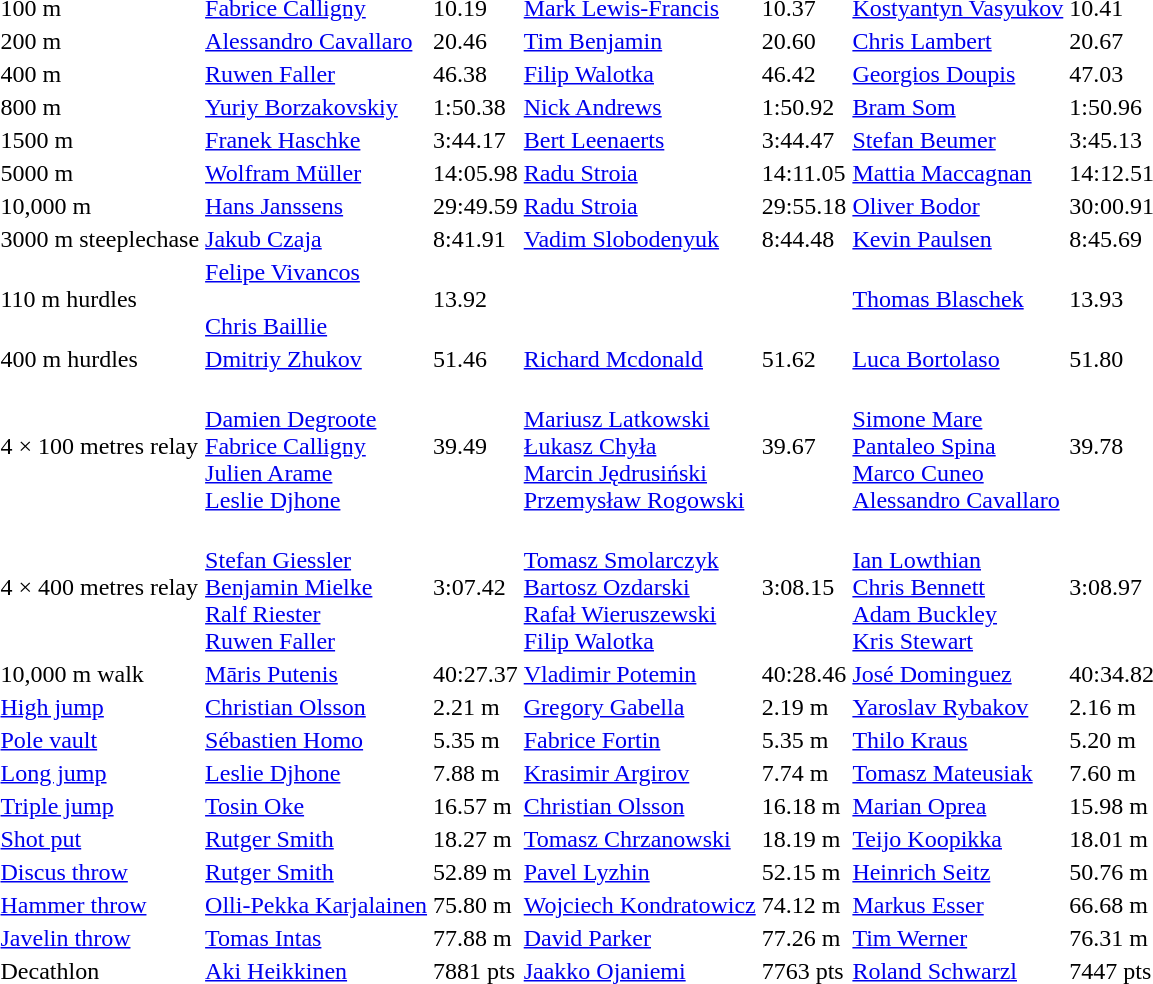<table>
<tr>
<td align=left>100 m</td>
<td><a href='#'>Fabrice Calligny</a><br></td>
<td>10.19</td>
<td><a href='#'>Mark Lewis-Francis</a><br></td>
<td>10.37</td>
<td><a href='#'>Kostyantyn Vasyukov</a><br></td>
<td>10.41</td>
</tr>
<tr>
<td>200 m</td>
<td><a href='#'>Alessandro Cavallaro</a><br></td>
<td>20.46</td>
<td><a href='#'>Tim Benjamin</a><br></td>
<td>20.60</td>
<td><a href='#'>Chris Lambert</a><br></td>
<td>20.67</td>
</tr>
<tr>
<td>400 m</td>
<td><a href='#'>Ruwen Faller</a><br></td>
<td>46.38</td>
<td><a href='#'>Filip Walotka</a><br></td>
<td>46.42</td>
<td><a href='#'>Georgios Doupis</a><br></td>
<td>47.03</td>
</tr>
<tr>
<td>800 m</td>
<td><a href='#'>Yuriy Borzakovskiy</a><br></td>
<td>1:50.38</td>
<td><a href='#'>Nick Andrews</a><br></td>
<td>1:50.92</td>
<td><a href='#'>Bram Som</a><br></td>
<td>1:50.96</td>
</tr>
<tr>
<td>1500 m</td>
<td><a href='#'>Franek Haschke</a><br></td>
<td>3:44.17</td>
<td><a href='#'>Bert Leenaerts</a><br></td>
<td>3:44.47</td>
<td><a href='#'>Stefan Beumer</a><br></td>
<td>3:45.13</td>
</tr>
<tr>
<td>5000 m</td>
<td><a href='#'>Wolfram Müller</a><br></td>
<td>14:05.98</td>
<td><a href='#'>Radu Stroia</a><br></td>
<td>14:11.05</td>
<td><a href='#'>Mattia Maccagnan</a><br></td>
<td>14:12.51</td>
</tr>
<tr>
<td>10,000 m</td>
<td><a href='#'>Hans Janssens</a><br></td>
<td>29:49.59</td>
<td><a href='#'>Radu Stroia</a><br></td>
<td>29:55.18</td>
<td><a href='#'>Oliver Bodor</a><br></td>
<td>30:00.91</td>
</tr>
<tr>
<td>3000 m steeplechase</td>
<td><a href='#'>Jakub Czaja</a><br></td>
<td>8:41.91</td>
<td><a href='#'>Vadim Slobodenyuk</a><br></td>
<td>8:44.48</td>
<td><a href='#'>Kevin Paulsen</a><br></td>
<td>8:45.69</td>
</tr>
<tr>
<td>110 m hurdles</td>
<td><a href='#'>Felipe Vivancos</a><br><br><a href='#'>Chris Baillie</a><br></td>
<td>13.92</td>
<td></td>
<td></td>
<td><a href='#'>Thomas Blaschek</a><br></td>
<td>13.93</td>
</tr>
<tr>
<td>400 m hurdles</td>
<td><a href='#'>Dmitriy Zhukov</a><br></td>
<td>51.46</td>
<td><a href='#'>Richard Mcdonald</a><br></td>
<td>51.62</td>
<td><a href='#'>Luca Bortolaso</a><br></td>
<td>51.80</td>
</tr>
<tr>
<td>4 × 100 metres relay</td>
<td><br><a href='#'>Damien Degroote</a><br><a href='#'>Fabrice Calligny</a><br><a href='#'>Julien Arame</a><br><a href='#'>Leslie Djhone</a></td>
<td>39.49</td>
<td><br><a href='#'>Mariusz Latkowski</a><br><a href='#'>Łukasz Chyła</a><br><a href='#'>Marcin Jędrusiński</a><br><a href='#'>Przemysław Rogowski</a></td>
<td>39.67</td>
<td><br><a href='#'>Simone Mare</a><br><a href='#'>Pantaleo Spina</a><br><a href='#'>Marco Cuneo</a><br><a href='#'>Alessandro Cavallaro</a></td>
<td>39.78</td>
</tr>
<tr>
<td>4 × 400 metres relay</td>
<td><br><a href='#'>Stefan Giessler</a><br><a href='#'>Benjamin Mielke</a><br><a href='#'>Ralf Riester</a><br><a href='#'>Ruwen Faller</a></td>
<td>3:07.42</td>
<td><br><a href='#'>Tomasz Smolarczyk</a><br><a href='#'>Bartosz Ozdarski</a><br><a href='#'>Rafał Wieruszewski</a><br><a href='#'>Filip Walotka</a></td>
<td>3:08.15</td>
<td><br><a href='#'>Ian Lowthian</a><br><a href='#'>Chris Bennett</a><br><a href='#'>Adam Buckley</a><br><a href='#'>Kris Stewart</a></td>
<td>3:08.97</td>
</tr>
<tr>
<td>10,000 m walk</td>
<td><a href='#'>Māris Putenis</a><br></td>
<td>40:27.37</td>
<td><a href='#'>Vladimir Potemin</a><br></td>
<td>40:28.46</td>
<td><a href='#'>José Dominguez</a><br></td>
<td>40:34.82</td>
</tr>
<tr>
<td><a href='#'>High jump</a></td>
<td><a href='#'>Christian Olsson</a><br></td>
<td>2.21 m</td>
<td><a href='#'>Gregory Gabella</a><br></td>
<td>2.19 m</td>
<td><a href='#'>Yaroslav Rybakov</a><br></td>
<td>2.16 m</td>
</tr>
<tr>
<td><a href='#'>Pole vault</a></td>
<td><a href='#'>Sébastien Homo</a><br></td>
<td>5.35 m</td>
<td><a href='#'>Fabrice Fortin</a><br></td>
<td>5.35 m</td>
<td><a href='#'>Thilo Kraus</a><br></td>
<td>5.20 m</td>
</tr>
<tr>
<td><a href='#'>Long jump</a></td>
<td><a href='#'>Leslie Djhone</a><br></td>
<td>7.88 m</td>
<td><a href='#'>Krasimir Argirov</a><br></td>
<td>7.74 m</td>
<td><a href='#'>Tomasz Mateusiak</a><br></td>
<td>7.60 m</td>
</tr>
<tr>
<td><a href='#'>Triple jump</a></td>
<td><a href='#'>Tosin Oke</a><br></td>
<td>16.57 m</td>
<td><a href='#'>Christian Olsson</a><br></td>
<td>16.18 m</td>
<td><a href='#'>Marian Oprea</a><br></td>
<td>15.98 m</td>
</tr>
<tr>
<td><a href='#'>Shot put</a></td>
<td><a href='#'>Rutger Smith</a><br></td>
<td>18.27 m</td>
<td><a href='#'>Tomasz Chrzanowski</a><br></td>
<td>18.19 m</td>
<td><a href='#'>Teijo Koopikka</a><br></td>
<td>18.01 m</td>
</tr>
<tr>
<td><a href='#'>Discus throw</a></td>
<td><a href='#'>Rutger Smith</a><br></td>
<td>52.89 m</td>
<td><a href='#'>Pavel Lyzhin</a><br></td>
<td>52.15 m</td>
<td><a href='#'>Heinrich Seitz</a><br></td>
<td>50.76 m</td>
</tr>
<tr>
<td><a href='#'>Hammer throw</a></td>
<td><a href='#'>Olli-Pekka Karjalainen</a><br></td>
<td>75.80 m</td>
<td><a href='#'>Wojciech Kondratowicz</a><br></td>
<td>74.12 m</td>
<td><a href='#'>Markus Esser</a><br></td>
<td>66.68 m</td>
</tr>
<tr>
<td><a href='#'>Javelin throw</a></td>
<td><a href='#'>Tomas Intas</a><br></td>
<td>77.88 m</td>
<td><a href='#'>David Parker</a><br></td>
<td>77.26 m</td>
<td><a href='#'>Tim Werner</a><br></td>
<td>76.31 m</td>
</tr>
<tr>
<td>Decathlon</td>
<td><a href='#'>Aki Heikkinen</a><br></td>
<td>7881 pts</td>
<td><a href='#'>Jaakko Ojaniemi</a><br></td>
<td>7763 pts</td>
<td><a href='#'>Roland Schwarzl</a><br></td>
<td>7447 pts</td>
</tr>
</table>
